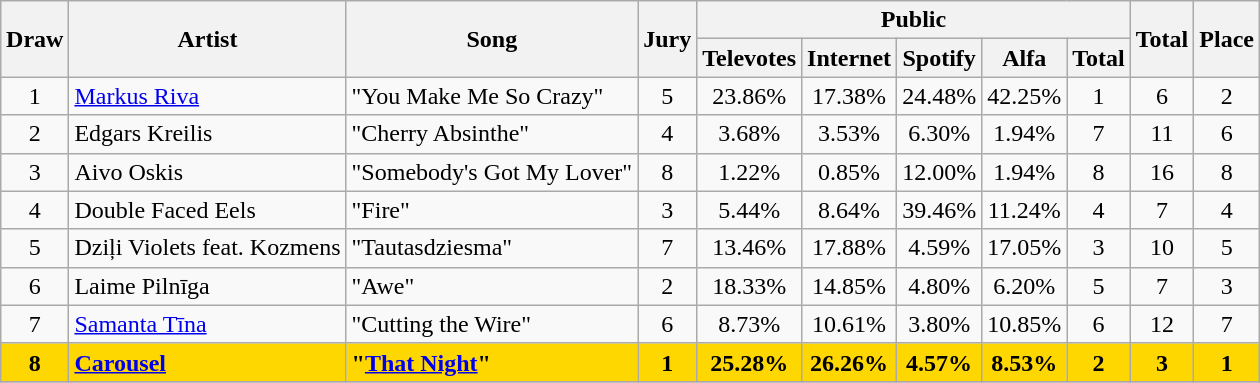<table class="sortable wikitable" style="margin: 1em auto 1em auto; text-align:center;">
<tr>
<th rowspan="2">Draw</th>
<th rowspan="2">Artist</th>
<th rowspan="2">Song</th>
<th rowspan="2">Jury</th>
<th colspan="5">Public</th>
<th rowspan="2">Total</th>
<th rowspan="2">Place</th>
</tr>
<tr>
<th>Televotes</th>
<th>Internet</th>
<th>Spotify</th>
<th>Alfa</th>
<th>Total</th>
</tr>
<tr>
<td>1</td>
<td align="left"><a href='#'>Markus Riva</a></td>
<td align="left">"You Make Me So Crazy"</td>
<td>5</td>
<td>23.86%</td>
<td>17.38%</td>
<td>24.48%</td>
<td>42.25%</td>
<td>1</td>
<td>6</td>
<td>2</td>
</tr>
<tr>
<td>2</td>
<td align="left">Edgars Kreilis</td>
<td align="left">"Cherry Absinthe"</td>
<td>4</td>
<td>3.68%</td>
<td>3.53%</td>
<td>6.30%</td>
<td>1.94%</td>
<td>7</td>
<td>11</td>
<td>6</td>
</tr>
<tr>
<td>3</td>
<td align="left">Aivo Oskis</td>
<td align="left">"Somebody's Got My Lover"</td>
<td>8</td>
<td>1.22%</td>
<td>0.85%</td>
<td>12.00%</td>
<td>1.94%</td>
<td>8</td>
<td>16</td>
<td>8</td>
</tr>
<tr>
<td>4</td>
<td align="left">Double Faced Eels</td>
<td align="left">"Fire"</td>
<td>3</td>
<td>5.44%</td>
<td>8.64%</td>
<td>39.46%</td>
<td>11.24%</td>
<td>4</td>
<td>7</td>
<td>4</td>
</tr>
<tr>
<td>5</td>
<td align="left">Dziļi Violets feat. Kozmens</td>
<td align="left">"Tautasdziesma"</td>
<td>7</td>
<td>13.46%</td>
<td>17.88%</td>
<td>4.59%</td>
<td>17.05%</td>
<td>3</td>
<td>10</td>
<td>5</td>
</tr>
<tr>
<td>6</td>
<td align="left">Laime Pilnīga</td>
<td align="left">"Awe"</td>
<td>2</td>
<td>18.33%</td>
<td>14.85%</td>
<td>4.80%</td>
<td>6.20%</td>
<td>5</td>
<td>7</td>
<td>3</td>
</tr>
<tr>
<td>7</td>
<td align="left"><a href='#'>Samanta Tīna</a></td>
<td align="left">"Cutting the Wire"</td>
<td>6</td>
<td>8.73%</td>
<td>10.61%</td>
<td>3.80%</td>
<td>10.85%</td>
<td>6</td>
<td>12</td>
<td>7</td>
</tr>
<tr style="font-weight:bold; background:gold;">
<td>8</td>
<td align="left"><a href='#'>Carousel</a></td>
<td align="left">"<a href='#'>That Night</a>"</td>
<td>1</td>
<td>25.28%</td>
<td>26.26%</td>
<td>4.57%</td>
<td>8.53%</td>
<td>2</td>
<td>3</td>
<td>1</td>
</tr>
<tr>
</tr>
</table>
